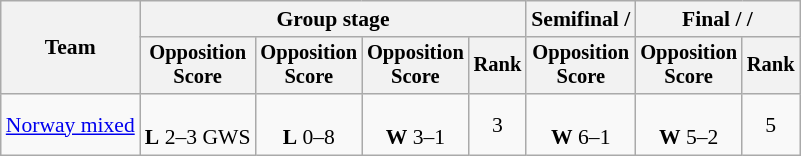<table class="wikitable" style="font-size:90%">
<tr>
<th rowspan=2>Team</th>
<th colspan=4>Group stage</th>
<th>Semifinal / </th>
<th colspan=2>Final /  / </th>
</tr>
<tr style="font-size:95%">
<th>Opposition<br>Score</th>
<th>Opposition<br>Score</th>
<th>Opposition<br>Score</th>
<th>Rank</th>
<th>Opposition<br>Score</th>
<th>Opposition<br>Score</th>
<th>Rank</th>
</tr>
<tr align=center>
<td align=left><a href='#'>Norway mixed</a></td>
<td><br> <strong>L</strong> 2–3 GWS</td>
<td><br> <strong>L</strong> 0–8</td>
<td><br> <strong>W</strong> 3–1</td>
<td>3</td>
<td><br> <strong>W</strong> 6–1</td>
<td><br> <strong>W</strong> 5–2</td>
<td>5</td>
</tr>
</table>
